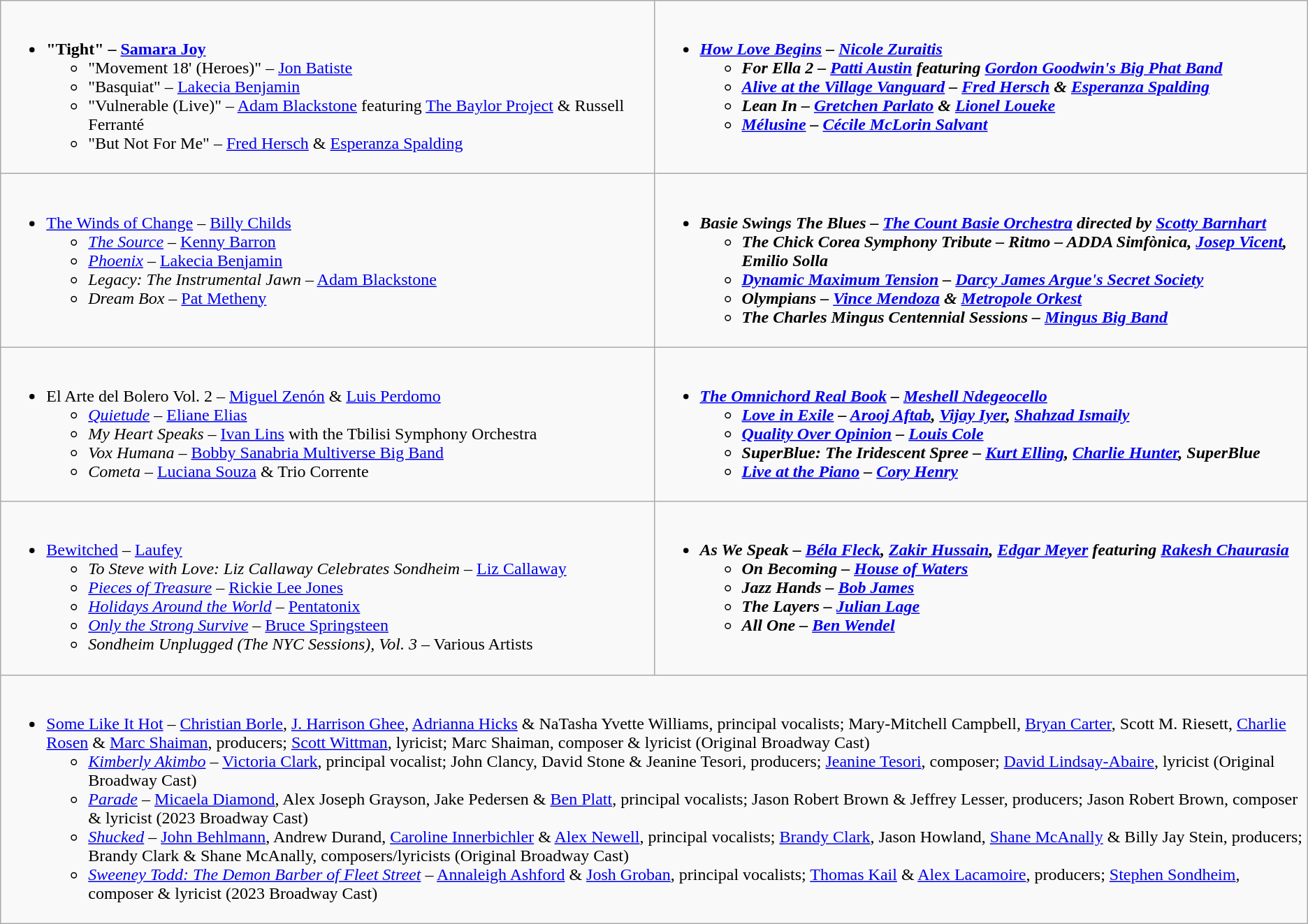<table class="wikitable">
<tr>
<td style="vertical-align:top;" width="50%"><br><ul><li><strong>"Tight" – <a href='#'>Samara Joy</a></strong><ul><li>"Movement 18' (Heroes)" – <a href='#'>Jon Batiste</a></li><li>"Basquiat" – <a href='#'>Lakecia Benjamin</a></li><li>"Vulnerable (Live)" – <a href='#'>Adam Blackstone</a> featuring <a href='#'>The Baylor Project</a> & Russell Ferranté</li><li>"But Not For Me" – <a href='#'>Fred Hersch</a> & <a href='#'>Esperanza Spalding</a></li></ul></li></ul></td>
<td style="vertical-align:top;" width="50%"><br><ul><li><strong><em><a href='#'>How Love Begins</a><em> – <a href='#'>Nicole Zuraitis</a><strong><ul><li></em>For Ella 2<em> – <a href='#'>Patti Austin</a> featuring <a href='#'>Gordon Goodwin's Big Phat Band</a></li><li></em><a href='#'>Alive at the Village Vanguard</a><em> – <a href='#'>Fred Hersch</a> & <a href='#'>Esperanza Spalding</a></li><li></em>Lean In<em> – <a href='#'>Gretchen Parlato</a> & <a href='#'>Lionel Loueke</a></li><li></em><a href='#'>Mélusine</a><em> – <a href='#'>Cécile McLorin Salvant</a></li></ul></li></ul></td>
</tr>
<tr>
<td style="vertical-align:top;" width="50%"><br><ul><li></em></strong><a href='#'>The Winds of Change</a></em> – <a href='#'>Billy Childs</a></strong><ul><li><em><a href='#'>The Source</a></em> – <a href='#'>Kenny Barron</a></li><li><em><a href='#'>Phoenix</a></em> – <a href='#'>Lakecia Benjamin</a></li><li><em>Legacy: The Instrumental Jawn</em> – <a href='#'>Adam Blackstone</a></li><li><em>Dream Box</em> – <a href='#'>Pat Metheny</a></li></ul></li></ul></td>
<td style="vertical-align:top;" width="50%"><br><ul><li><strong><em>Basie Swings The Blues<em> – <a href='#'>The Count Basie Orchestra</a> directed by <a href='#'>Scotty Barnhart</a><strong><ul><li></em>The Chick Corea Symphony Tribute – Ritmo<em> – ADDA Simfònica, <a href='#'>Josep Vicent</a>, Emilio Solla</li><li></em><a href='#'>Dynamic Maximum Tension</a><em> – <a href='#'>Darcy James Argue's Secret Society</a></li><li></em>Olympians<em> – <a href='#'>Vince Mendoza</a> & <a href='#'>Metropole Orkest</a></li><li></em>The Charles Mingus Centennial Sessions<em> – <a href='#'>Mingus Big Band</a></li></ul></li></ul></td>
</tr>
<tr>
<td style="vertical-align:top;" width="50%"><br><ul><li></em></strong>El Arte del Bolero Vol. 2</em> – <a href='#'>Miguel Zenón</a> & <a href='#'>Luis Perdomo</a></strong><ul><li><em><a href='#'>Quietude</a></em> – <a href='#'>Eliane Elias</a></li><li><em>My Heart Speaks</em> – <a href='#'>Ivan Lins</a> with the Tbilisi Symphony Orchestra</li><li><em>Vox Humana</em> – <a href='#'>Bobby Sanabria Multiverse Big Band</a></li><li><em>Cometa</em> – <a href='#'>Luciana Souza</a> & Trio Corrente</li></ul></li></ul></td>
<td style="vertical-align:top;" width="50%"><br><ul><li><strong><em><a href='#'>The Omnichord Real Book</a><em> – <a href='#'>Meshell Ndegeocello</a><strong><ul><li></em><a href='#'>Love in Exile</a><em> – <a href='#'>Arooj Aftab</a>, <a href='#'>Vijay Iyer</a>, <a href='#'>Shahzad Ismaily</a></li><li></em><a href='#'>Quality Over Opinion</a><em> – <a href='#'>Louis Cole</a></li><li></em>SuperBlue: The Iridescent Spree<em> – <a href='#'>Kurt Elling</a>, <a href='#'>Charlie Hunter</a>, SuperBlue</li><li></em><a href='#'>Live at the Piano</a><em> – <a href='#'>Cory Henry</a></li></ul></li></ul></td>
</tr>
<tr>
<td style="vertical-align:top;" width="50%"><br><ul><li></em></strong><a href='#'>Bewitched</a></em> – <a href='#'>Laufey</a></strong><ul><li><em>To Steve with Love: Liz Callaway Celebrates Sondheim</em> – <a href='#'>Liz Callaway</a></li><li><em><a href='#'>Pieces of Treasure</a></em> – <a href='#'>Rickie Lee Jones</a></li><li><em><a href='#'>Holidays Around the World</a></em> – <a href='#'>Pentatonix</a></li><li><em><a href='#'>Only the Strong Survive</a></em> – <a href='#'>Bruce Springsteen</a></li><li><em>Sondheim Unplugged (The NYC Sessions), Vol. 3</em> – Various Artists</li></ul></li></ul></td>
<td style="vertical-align:top;" width="50%"><br><ul><li><strong><em>As We Speak<em> – <a href='#'>Béla Fleck</a>, <a href='#'>Zakir Hussain</a>, <a href='#'>Edgar Meyer</a> featuring <a href='#'>Rakesh Chaurasia</a><strong><ul><li></em>On Becoming<em> – <a href='#'>House of Waters</a></li><li></em>Jazz Hands<em> – <a href='#'>Bob James</a></li><li></em>The Layers<em> – <a href='#'>Julian Lage</a></li><li></em>All One<em> – <a href='#'>Ben Wendel</a></li></ul></li></ul></td>
</tr>
<tr>
<td colspan=2 style="vertical-align:top;" width="50%"><br><ul><li></em></strong><a href='#'>Some Like It Hot</a></em> – <a href='#'>Christian Borle</a>, <a href='#'>J. Harrison Ghee</a>, <a href='#'>Adrianna Hicks</a> & NaTasha Yvette Williams, principal vocalists; Mary-Mitchell Campbell, <a href='#'>Bryan Carter</a>, Scott M. Riesett, <a href='#'>Charlie Rosen</a> & <a href='#'>Marc Shaiman</a>, producers; <a href='#'>Scott Wittman</a>, lyricist; Marc Shaiman, composer & lyricist (Original Broadway Cast)</strong><ul><li><em><a href='#'>Kimberly Akimbo</a></em> – <a href='#'>Victoria Clark</a>, principal vocalist; John Clancy, David Stone & Jeanine Tesori, producers; <a href='#'>Jeanine Tesori</a>, composer; <a href='#'>David Lindsay-Abaire</a>, lyricist (Original Broadway Cast)</li><li><em><a href='#'>Parade</a></em> – <a href='#'>Micaela Diamond</a>, Alex Joseph Grayson, Jake Pedersen & <a href='#'>Ben Platt</a>, principal vocalists; Jason Robert Brown & Jeffrey Lesser, producers; Jason Robert Brown, composer & lyricist (2023 Broadway Cast)</li><li><em><a href='#'>Shucked</a></em> –  <a href='#'>John Behlmann</a>, Andrew Durand, <a href='#'>Caroline Innerbichler</a> & <a href='#'>Alex Newell</a>, principal vocalists; <a href='#'>Brandy Clark</a>, Jason Howland, <a href='#'>Shane McAnally</a> & Billy Jay Stein, producers; Brandy Clark & Shane McAnally, composers/lyricists (Original Broadway Cast)</li><li><em><a href='#'>Sweeney Todd: The Demon Barber of Fleet Street</a></em> – <a href='#'>Annaleigh Ashford</a> & <a href='#'>Josh Groban</a>, principal vocalists; <a href='#'>Thomas Kail</a> & <a href='#'>Alex Lacamoire</a>, producers; <a href='#'>Stephen Sondheim</a>, composer & lyricist (2023 Broadway Cast)</li></ul></li></ul></td>
</tr>
</table>
